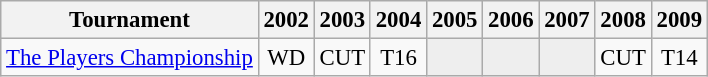<table class="wikitable" style="font-size:95%;text-align:center;">
<tr>
<th>Tournament</th>
<th>2002</th>
<th>2003</th>
<th>2004</th>
<th>2005</th>
<th>2006</th>
<th>2007</th>
<th>2008</th>
<th>2009</th>
</tr>
<tr>
<td align=left><a href='#'>The Players Championship</a></td>
<td>WD</td>
<td>CUT</td>
<td>T16</td>
<td style="background:#eeeeee;"></td>
<td style="background:#eeeeee;"></td>
<td style="background:#eeeeee;"></td>
<td>CUT</td>
<td>T14</td>
</tr>
</table>
